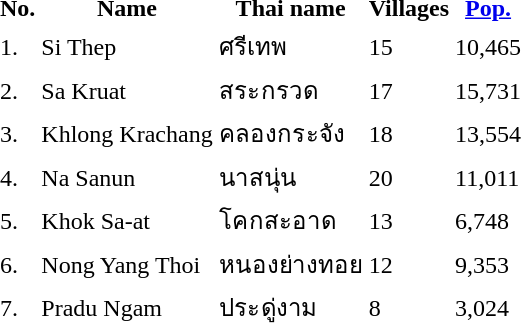<table>
<tr>
<td><br><table>
<tr>
<th>No.</th>
<th>Name</th>
<th>Thai name</th>
<th>Villages</th>
<th><a href='#'>Pop.</a></th>
<th></th>
</tr>
<tr>
<td>1.</td>
<td>Si Thep</td>
<td>ศรีเทพ</td>
<td>15</td>
<td>10,465</td>
<td></td>
</tr>
<tr>
<td>2.</td>
<td>Sa Kruat</td>
<td>สระกรวด</td>
<td>17</td>
<td>15,731</td>
<td></td>
</tr>
<tr>
<td>3.</td>
<td>Khlong Krachang</td>
<td>คลองกระจัง</td>
<td>18</td>
<td>13,554</td>
</tr>
<tr>
<td>4.</td>
<td>Na Sanun</td>
<td>นาสนุ่น</td>
<td>20</td>
<td>11,011</td>
<td></td>
</tr>
<tr>
<td>5.</td>
<td>Khok Sa-at</td>
<td>โคกสะอาด</td>
<td>13</td>
<td>6,748</td>
<td></td>
</tr>
<tr>
<td>6.</td>
<td>Nong Yang Thoi</td>
<td>หนองย่างทอย</td>
<td>12</td>
<td>9,353</td>
<td></td>
</tr>
<tr>
<td>7.</td>
<td>Pradu Ngam</td>
<td>ประดู่งาม</td>
<td>8</td>
<td>3,024</td>
<td></td>
</tr>
</table>
</td>
<td></td>
</tr>
</table>
